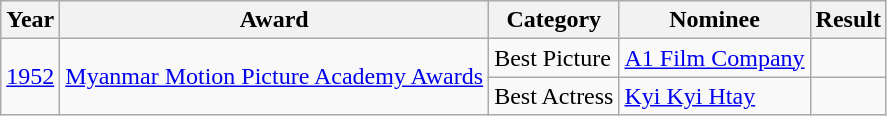<table class="wikitable">
<tr>
<th>Year</th>
<th>Award</th>
<th>Category</th>
<th>Nominee</th>
<th>Result</th>
</tr>
<tr>
<td scope="row" rowspan="2"><a href='#'>1952</a></td>
<td scope="row" rowspan="2"><a href='#'>Myanmar Motion Picture Academy Awards</a></td>
<td>Best Picture</td>
<td><a href='#'>A1 Film Company</a></td>
<td></td>
</tr>
<tr>
<td>Best Actress</td>
<td><a href='#'>Kyi Kyi Htay</a></td>
<td></td>
</tr>
</table>
